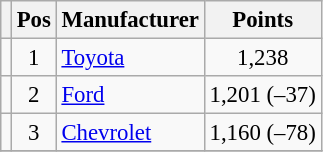<table class="wikitable" style="font-size: 95%">
<tr>
<th></th>
<th>Pos</th>
<th>Manufacturer</th>
<th>Points</th>
</tr>
<tr>
<td align="left"></td>
<td style="text-align:center;">1</td>
<td><a href='#'>Toyota</a></td>
<td style="text-align:center;">1,238</td>
</tr>
<tr>
<td align="left"></td>
<td style="text-align:center;">2</td>
<td><a href='#'>Ford</a></td>
<td style="text-align:center;">1,201 (–37)</td>
</tr>
<tr>
<td align="left"></td>
<td style="text-align:center;">3</td>
<td><a href='#'>Chevrolet</a></td>
<td style="text-align:center;">1,160 (–78)</td>
</tr>
<tr class="sortbottom">
</tr>
</table>
